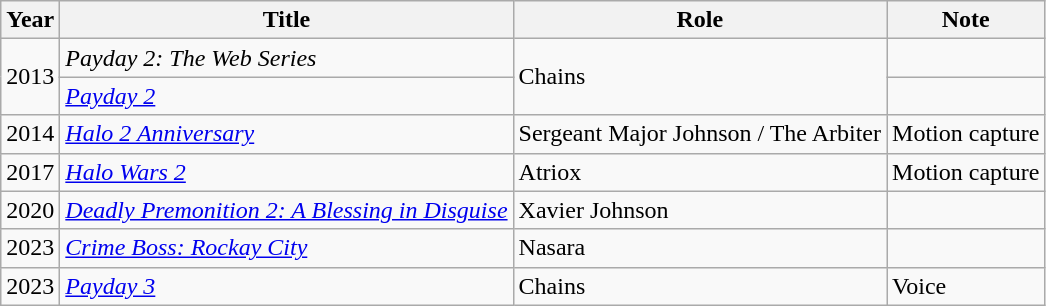<table class="wikitable sortable">
<tr>
<th>Year</th>
<th>Title</th>
<th>Role</th>
<th>Note</th>
</tr>
<tr>
<td rowspan=2>2013</td>
<td><em>Payday 2: The Web Series</em></td>
<td rowspan=2>Chains</td>
<td></td>
</tr>
<tr>
<td><em><a href='#'>Payday 2</a></em></td>
<td></td>
</tr>
<tr>
<td>2014</td>
<td><em><a href='#'>Halo 2 Anniversary</a></em></td>
<td>Sergeant Major Johnson / The Arbiter</td>
<td>Motion capture</td>
</tr>
<tr>
<td>2017</td>
<td><em><a href='#'>Halo Wars 2</a></em></td>
<td>Atriox</td>
<td>Motion capture</td>
</tr>
<tr>
<td>2020</td>
<td><em><a href='#'>Deadly Premonition 2: A Blessing in Disguise</a></em></td>
<td>Xavier Johnson</td>
<td></td>
</tr>
<tr>
<td>2023</td>
<td><em><a href='#'>Crime Boss: Rockay City</a></em></td>
<td>Nasara</td>
<td></td>
</tr>
<tr>
<td>2023</td>
<td><em><a href='#'>Payday 3</a></em></td>
<td>Chains</td>
<td>Voice</td>
</tr>
</table>
